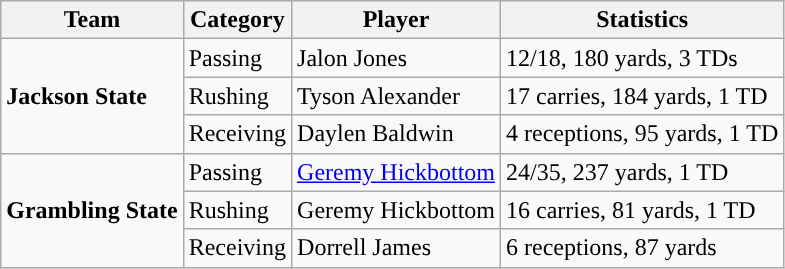<table class="wikitable" style="float: left;">
<tr>
<th>Team</th>
<th>Category</th>
<th>Player</th>
<th>Statistics</th>
</tr>
<tr>
<td rowspan=3><strong>Jackson State</strong></td>
<td>Passing</td>
<td>Jalon Jones</td>
<td>12/18, 180 yards, 3 TDs</td>
</tr>
<tr>
<td>Rushing</td>
<td>Tyson Alexander</td>
<td>17 carries, 184 yards, 1 TD</td>
</tr>
<tr>
<td>Receiving</td>
<td>Daylen Baldwin</td>
<td>4 receptions, 95 yards, 1 TD</td>
</tr>
<tr>
<td rowspan=3><strong>Grambling State</strong></td>
<td>Passing</td>
<td><a href='#'>Geremy Hickbottom</a></td>
<td>24/35, 237 yards, 1 TD</td>
</tr>
<tr>
<td>Rushing</td>
<td>Geremy Hickbottom</td>
<td>16 carries, 81 yards, 1 TD</td>
</tr>
<tr>
<td>Receiving</td>
<td>Dorrell James</td>
<td>6 receptions, 87 yards</td>
</tr>
</table>
